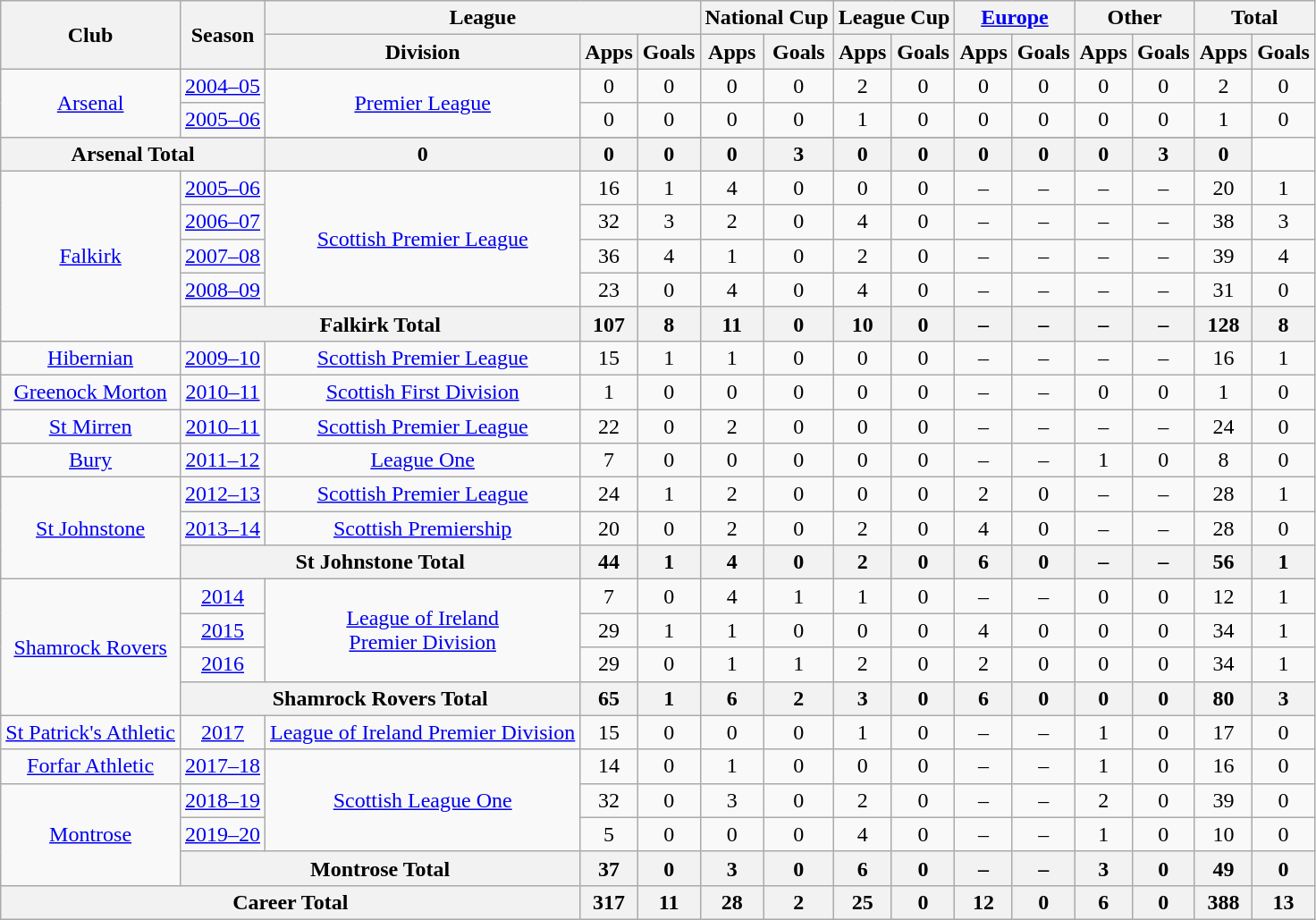<table class="wikitable" style="text-align: center">
<tr>
<th rowspan=2>Club</th>
<th rowspan=2>Season</th>
<th colspan=3>League</th>
<th colspan=2>National Cup</th>
<th colspan=2>League Cup</th>
<th colspan=2><a href='#'>Europe</a></th>
<th colspan=2>Other</th>
<th colspan=2>Total</th>
</tr>
<tr>
<th>Division</th>
<th>Apps</th>
<th>Goals</th>
<th>Apps</th>
<th>Goals</th>
<th>Apps</th>
<th>Goals</th>
<th>Apps</th>
<th>Goals</th>
<th>Apps</th>
<th>Goals</th>
<th>Apps</th>
<th>Goals</th>
</tr>
<tr>
<td rowspan="3"><a href='#'>Arsenal</a></td>
<td><a href='#'>2004–05</a></td>
<td rowspan="2"><a href='#'>Premier League</a></td>
<td>0</td>
<td>0</td>
<td>0</td>
<td>0</td>
<td>2</td>
<td>0</td>
<td>0</td>
<td>0</td>
<td>0</td>
<td>0</td>
<td>2</td>
<td>0</td>
</tr>
<tr>
<td><a href='#'>2005–06</a></td>
<td>0</td>
<td>0</td>
<td>0</td>
<td>0</td>
<td>1</td>
<td>0</td>
<td>0</td>
<td>0</td>
<td>0</td>
<td>0</td>
<td>1</td>
<td>0</td>
</tr>
<tr>
</tr>
<tr>
<th colspan="2">Arsenal Total</th>
<th>0</th>
<th>0</th>
<th>0</th>
<th>0</th>
<th>3</th>
<th>0</th>
<th>0</th>
<th>0</th>
<th>0</th>
<th>0</th>
<th>3</th>
<th>0</th>
</tr>
<tr>
<td rowspan="5"><a href='#'>Falkirk</a></td>
<td><a href='#'>2005–06</a></td>
<td rowspan="4"><a href='#'>Scottish Premier League</a></td>
<td>16</td>
<td>1</td>
<td>4</td>
<td>0</td>
<td>0</td>
<td>0</td>
<td>–</td>
<td>–</td>
<td>–</td>
<td>–</td>
<td>20</td>
<td>1</td>
</tr>
<tr>
<td><a href='#'>2006–07</a></td>
<td>32</td>
<td>3</td>
<td>2</td>
<td>0</td>
<td>4</td>
<td>0</td>
<td>–</td>
<td>–</td>
<td>–</td>
<td>–</td>
<td>38</td>
<td>3</td>
</tr>
<tr>
<td><a href='#'>2007–08</a></td>
<td>36</td>
<td>4</td>
<td>1</td>
<td>0</td>
<td>2</td>
<td>0</td>
<td>–</td>
<td>–</td>
<td>–</td>
<td>–</td>
<td>39</td>
<td>4</td>
</tr>
<tr>
<td><a href='#'>2008–09</a></td>
<td>23</td>
<td>0</td>
<td>4</td>
<td>0</td>
<td>4</td>
<td>0</td>
<td>–</td>
<td>–</td>
<td>–</td>
<td>–</td>
<td>31</td>
<td>0</td>
</tr>
<tr>
<th colspan="2">Falkirk Total</th>
<th>107</th>
<th>8</th>
<th>11</th>
<th>0</th>
<th>10</th>
<th>0</th>
<th>–</th>
<th>–</th>
<th>–</th>
<th>–</th>
<th>128</th>
<th>8</th>
</tr>
<tr>
<td><a href='#'>Hibernian</a></td>
<td><a href='#'>2009–10</a></td>
<td><a href='#'>Scottish Premier League</a></td>
<td>15</td>
<td>1</td>
<td>1</td>
<td>0</td>
<td>0</td>
<td>0</td>
<td>–</td>
<td>–</td>
<td>–</td>
<td>–</td>
<td>16</td>
<td>1</td>
</tr>
<tr>
<td><a href='#'>Greenock Morton</a></td>
<td><a href='#'>2010–11</a></td>
<td><a href='#'>Scottish First Division</a></td>
<td>1</td>
<td>0</td>
<td>0</td>
<td>0</td>
<td>0</td>
<td>0</td>
<td>–</td>
<td>–</td>
<td>0</td>
<td>0</td>
<td>1</td>
<td>0</td>
</tr>
<tr>
<td><a href='#'>St Mirren</a></td>
<td><a href='#'>2010–11</a></td>
<td><a href='#'>Scottish Premier League</a></td>
<td>22</td>
<td>0</td>
<td>2</td>
<td>0</td>
<td>0</td>
<td>0</td>
<td>–</td>
<td>–</td>
<td>–</td>
<td>–</td>
<td>24</td>
<td>0</td>
</tr>
<tr>
<td><a href='#'>Bury</a></td>
<td><a href='#'>2011–12</a></td>
<td><a href='#'>League One</a></td>
<td>7</td>
<td>0</td>
<td>0</td>
<td>0</td>
<td>0</td>
<td>0</td>
<td>–</td>
<td>–</td>
<td>1</td>
<td>0</td>
<td>8</td>
<td>0</td>
</tr>
<tr>
<td rowspan="3"><a href='#'>St Johnstone</a></td>
<td><a href='#'>2012–13</a></td>
<td><a href='#'>Scottish Premier League</a></td>
<td>24</td>
<td>1</td>
<td>2</td>
<td>0</td>
<td>0</td>
<td>0</td>
<td>2</td>
<td>0</td>
<td>–</td>
<td>–</td>
<td>28</td>
<td>1</td>
</tr>
<tr>
<td><a href='#'>2013–14</a></td>
<td><a href='#'>Scottish Premiership</a></td>
<td>20</td>
<td>0</td>
<td>2</td>
<td>0</td>
<td>2</td>
<td>0</td>
<td>4</td>
<td>0</td>
<td>–</td>
<td>–</td>
<td>28</td>
<td>0</td>
</tr>
<tr>
<th colspan="2">St Johnstone Total</th>
<th>44</th>
<th>1</th>
<th>4</th>
<th>0</th>
<th>2</th>
<th>0</th>
<th>6</th>
<th>0</th>
<th>–</th>
<th>–</th>
<th>56</th>
<th>1</th>
</tr>
<tr>
<td rowspan="4"><a href='#'>Shamrock Rovers</a></td>
<td><a href='#'>2014</a></td>
<td rowspan=3><a href='#'>League of Ireland<br>Premier Division</a></td>
<td>7</td>
<td>0</td>
<td>4</td>
<td>1</td>
<td>1</td>
<td>0</td>
<td>–</td>
<td>–</td>
<td>0</td>
<td>0</td>
<td>12</td>
<td>1</td>
</tr>
<tr>
<td><a href='#'>2015</a></td>
<td>29</td>
<td>1</td>
<td>1</td>
<td>0</td>
<td>0</td>
<td>0</td>
<td>4</td>
<td>0</td>
<td>0</td>
<td>0</td>
<td>34</td>
<td>1</td>
</tr>
<tr>
<td><a href='#'>2016</a></td>
<td>29</td>
<td>0</td>
<td>1</td>
<td>1</td>
<td>2</td>
<td>0</td>
<td>2</td>
<td>0</td>
<td>0</td>
<td>0</td>
<td>34</td>
<td>1</td>
</tr>
<tr>
<th colspan="2">Shamrock Rovers Total</th>
<th>65</th>
<th>1</th>
<th>6</th>
<th>2</th>
<th>3</th>
<th>0</th>
<th>6</th>
<th>0</th>
<th>0</th>
<th>0</th>
<th>80</th>
<th>3</th>
</tr>
<tr>
<td><a href='#'>St Patrick's Athletic</a></td>
<td><a href='#'>2017</a></td>
<td><a href='#'>League of Ireland Premier Division</a></td>
<td>15</td>
<td>0</td>
<td>0</td>
<td>0</td>
<td>1</td>
<td>0</td>
<td>–</td>
<td>–</td>
<td>1</td>
<td>0</td>
<td>17</td>
<td>0</td>
</tr>
<tr>
<td><a href='#'>Forfar Athletic</a></td>
<td><a href='#'>2017–18</a></td>
<td rowspan=3><a href='#'>Scottish League One</a></td>
<td>14</td>
<td>0</td>
<td>1</td>
<td>0</td>
<td>0</td>
<td>0</td>
<td>–</td>
<td>–</td>
<td>1</td>
<td>0</td>
<td>16</td>
<td>0</td>
</tr>
<tr>
<td rowspan="3"><a href='#'>Montrose</a></td>
<td><a href='#'>2018–19</a></td>
<td>32</td>
<td>0</td>
<td>3</td>
<td>0</td>
<td>2</td>
<td>0</td>
<td>–</td>
<td>–</td>
<td>2</td>
<td>0</td>
<td>39</td>
<td>0</td>
</tr>
<tr>
<td><a href='#'>2019–20</a></td>
<td>5</td>
<td>0</td>
<td>0</td>
<td>0</td>
<td>4</td>
<td>0</td>
<td>–</td>
<td>–</td>
<td>1</td>
<td>0</td>
<td>10</td>
<td>0</td>
</tr>
<tr>
<th colspan="2">Montrose Total</th>
<th>37</th>
<th>0</th>
<th>3</th>
<th>0</th>
<th>6</th>
<th>0</th>
<th>–</th>
<th>–</th>
<th>3</th>
<th>0</th>
<th>49</th>
<th>0</th>
</tr>
<tr>
<th colspan="3">Career Total</th>
<th>317</th>
<th>11</th>
<th>28</th>
<th>2</th>
<th>25</th>
<th>0</th>
<th>12</th>
<th>0</th>
<th>6</th>
<th>0</th>
<th>388</th>
<th>13</th>
</tr>
</table>
